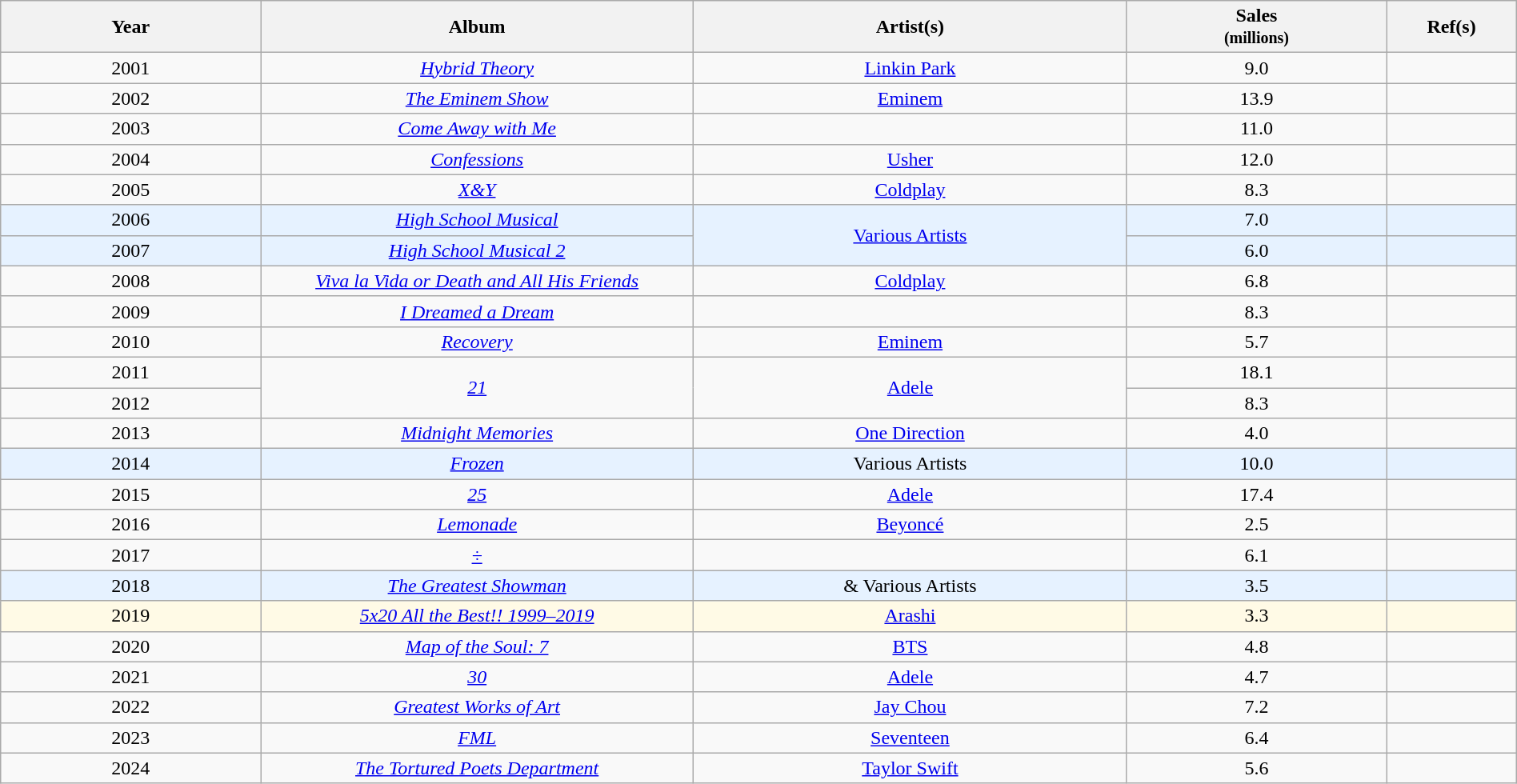<table class="wikitable sortable" style="width:100%; text-align:center;">
<tr>
<th scope="col" style="width:12%;">Year</th>
<th scope="col" style="width:20%;">Album</th>
<th scope="col" style="width:20%;">Artist(s)</th>
<th scope="col" style="width:12%;">Sales<br><small>(millions)</small></th>
<th scope="col" style="width:6%;" class="unsortable">Ref(s)</th>
</tr>
<tr>
<td>2001</td>
<td><em><a href='#'>Hybrid Theory</a></em></td>
<td><a href='#'>Linkin Park</a></td>
<td>9.0</td>
<td></td>
</tr>
<tr>
<td>2002</td>
<td><em><a href='#'>The Eminem Show</a></em></td>
<td><a href='#'>Eminem</a></td>
<td>13.9</td>
<td></td>
</tr>
<tr>
<td>2003</td>
<td><em><a href='#'>Come Away with Me</a></em></td>
<td></td>
<td>11.0</td>
<td></td>
</tr>
<tr>
<td>2004</td>
<td><em><a href='#'>Confessions</a></em></td>
<td><a href='#'>Usher</a></td>
<td>12.0</td>
<td></td>
</tr>
<tr>
<td>2005</td>
<td><em><a href='#'>X&Y</a></em></td>
<td><a href='#'>Coldplay</a></td>
<td>8.3</td>
<td></td>
</tr>
<tr style="background:#E6F2FF">
<td>2006</td>
<td><em><a href='#'>High School Musical</a></em></td>
<td style="text-align:center;" rowspan="2"><a href='#'>Various Artists</a></td>
<td>7.0</td>
<td></td>
</tr>
<tr style="background:#E6F2FF">
<td>2007</td>
<td><em><a href='#'>High School Musical 2</a></em></td>
<td>6.0</td>
<td></td>
</tr>
<tr>
<td>2008</td>
<td><em><a href='#'>Viva la Vida or Death and All His Friends</a></em></td>
<td><a href='#'>Coldplay</a></td>
<td>6.8</td>
<td></td>
</tr>
<tr>
<td>2009</td>
<td><em><a href='#'>I Dreamed a Dream</a></em></td>
<td></td>
<td>8.3</td>
<td></td>
</tr>
<tr>
<td>2010</td>
<td><em><a href='#'>Recovery</a></em></td>
<td><a href='#'>Eminem</a></td>
<td>5.7</td>
<td></td>
</tr>
<tr>
<td>2011</td>
<td rowspan="2"><em><a href='#'>21</a></em></td>
<td rowspan="2"><a href='#'>Adele</a></td>
<td>18.1</td>
<td></td>
</tr>
<tr>
<td>2012</td>
<td>8.3</td>
<td></td>
</tr>
<tr>
<td>2013</td>
<td><em><a href='#'>Midnight Memories</a></em></td>
<td><a href='#'>One Direction</a></td>
<td>4.0</td>
<td></td>
</tr>
<tr style="background:#E6F2FF">
<td>2014</td>
<td><em><a href='#'>Frozen</a></em></td>
<td>Various Artists</td>
<td>10.0</td>
<td></td>
</tr>
<tr>
<td>2015</td>
<td><em><a href='#'>25</a></em></td>
<td><a href='#'>Adele</a></td>
<td>17.4</td>
<td></td>
</tr>
<tr>
<td>2016</td>
<td><em><a href='#'>Lemonade</a></em></td>
<td><a href='#'>Beyoncé</a></td>
<td>2.5</td>
<td></td>
</tr>
<tr>
<td>2017</td>
<td><em><a href='#'>÷</a></em></td>
<td></td>
<td>6.1</td>
<td></td>
</tr>
<tr style="background:#E6F2FF">
<td>2018</td>
<td><em><a href='#'>The Greatest Showman</a></em></td>
<td> & Various Artists</td>
<td>3.5</td>
<td></td>
</tr>
<tr style = "background:#FFFAE6;">
<td>2019</td>
<td><em><a href='#'>5x20 All the Best!! 1999–2019</a></em></td>
<td><a href='#'>Arashi</a></td>
<td>3.3</td>
<td></td>
</tr>
<tr>
<td>2020</td>
<td><em><a href='#'>Map of the Soul: 7</a></em></td>
<td><a href='#'>BTS</a></td>
<td>4.8</td>
<td></td>
</tr>
<tr>
<td>2021</td>
<td><em><a href='#'>30</a></em></td>
<td><a href='#'>Adele</a></td>
<td>4.7</td>
<td></td>
</tr>
<tr>
<td>2022</td>
<td><em><a href='#'>Greatest Works of Art</a></em></td>
<td><a href='#'>Jay Chou</a></td>
<td>7.2</td>
<td></td>
</tr>
<tr>
<td>2023</td>
<td><em><a href='#'>FML</a></em></td>
<td><a href='#'>Seventeen</a></td>
<td>6.4</td>
<td></td>
</tr>
<tr>
<td>2024</td>
<td><em><a href='#'>The Tortured Poets Department</a></em></td>
<td><a href='#'>Taylor Swift</a></td>
<td>5.6</td>
<td></td>
</tr>
</table>
